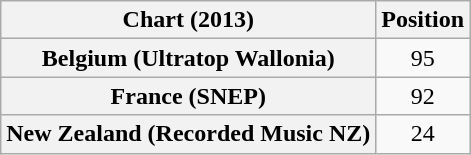<table class="wikitable sortable plainrowheaders">
<tr>
<th scope="col">Chart (2013)</th>
<th scope="col">Position</th>
</tr>
<tr>
<th scope="row">Belgium (Ultratop Wallonia)</th>
<td align=center>95</td>
</tr>
<tr>
<th scope="row">France (SNEP)</th>
<td align=center>92</td>
</tr>
<tr>
<th scope="row">New Zealand (Recorded Music NZ)</th>
<td align=center>24</td>
</tr>
</table>
